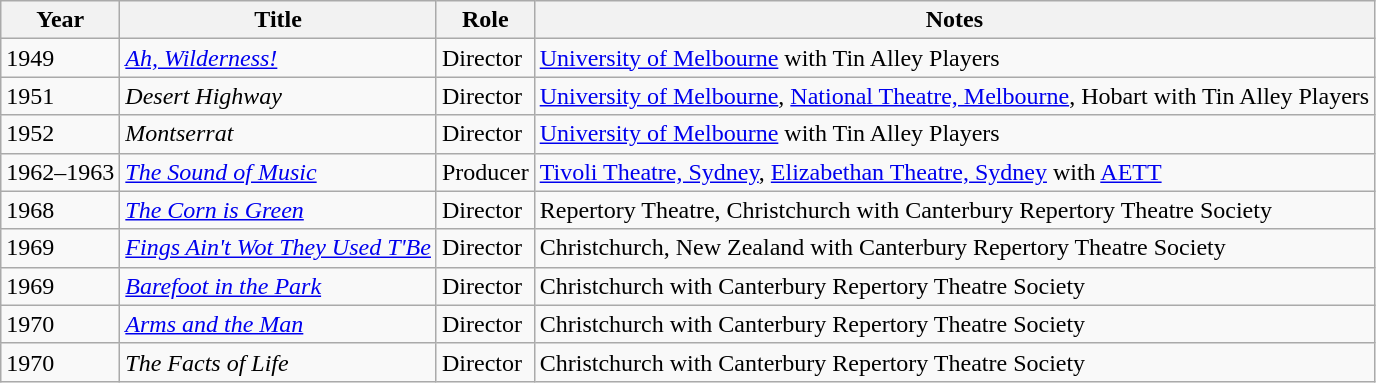<table class=wikitable>
<tr>
<th>Year</th>
<th>Title</th>
<th>Role</th>
<th>Notes</th>
</tr>
<tr>
<td>1949</td>
<td><em><a href='#'>Ah, Wilderness!</a></em></td>
<td>Director</td>
<td><a href='#'>University of Melbourne</a> with Tin Alley Players</td>
</tr>
<tr>
<td>1951</td>
<td><em>Desert Highway</em></td>
<td>Director</td>
<td><a href='#'>University of Melbourne</a>, <a href='#'>National Theatre, Melbourne</a>, Hobart with Tin Alley Players</td>
</tr>
<tr>
<td>1952</td>
<td><em>Montserrat</em></td>
<td>Director</td>
<td><a href='#'>University of Melbourne</a> with Tin Alley Players</td>
</tr>
<tr>
<td>1962–1963</td>
<td><em><a href='#'>The Sound of Music</a></em></td>
<td>Producer</td>
<td><a href='#'>Tivoli Theatre, Sydney</a>, <a href='#'>Elizabethan Theatre, Sydney</a> with <a href='#'>AETT</a></td>
</tr>
<tr>
<td>1968</td>
<td><em><a href='#'>The Corn is Green</a></em></td>
<td>Director</td>
<td>Repertory Theatre, Christchurch with Canterbury Repertory Theatre Society</td>
</tr>
<tr>
<td>1969</td>
<td><em><a href='#'>Fings Ain't Wot They Used T'Be</a></em></td>
<td>Director</td>
<td>Christchurch, New Zealand with Canterbury Repertory Theatre Society</td>
</tr>
<tr>
<td>1969</td>
<td><em><a href='#'>Barefoot in the Park</a></em></td>
<td>Director</td>
<td>Christchurch with Canterbury Repertory Theatre Society</td>
</tr>
<tr>
<td>1970</td>
<td><em><a href='#'>Arms and the Man</a></em></td>
<td>Director</td>
<td>Christchurch with Canterbury Repertory Theatre Society</td>
</tr>
<tr>
<td>1970</td>
<td><em>The Facts of Life</em></td>
<td>Director</td>
<td>Christchurch with Canterbury Repertory Theatre Society</td>
</tr>
</table>
